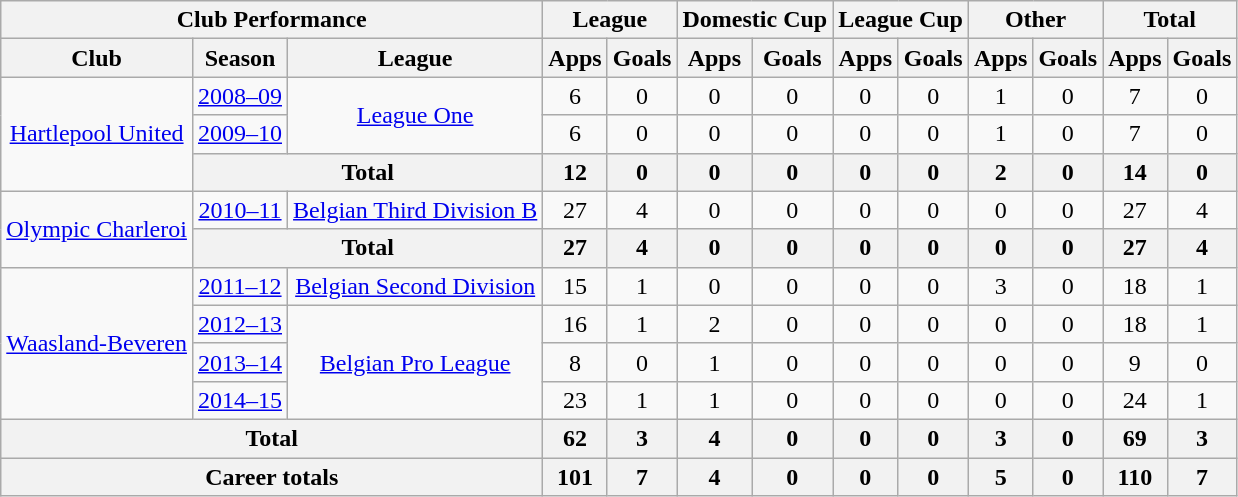<table class="wikitable" style="text-align: center;">
<tr>
<th colspan="3">Club Performance</th>
<th colspan="2">League</th>
<th colspan="2">Domestic Cup</th>
<th colspan="2">League Cup</th>
<th colspan="2">Other</th>
<th colspan="2">Total</th>
</tr>
<tr>
<th>Club</th>
<th>Season</th>
<th>League</th>
<th>Apps</th>
<th>Goals</th>
<th>Apps</th>
<th>Goals</th>
<th>Apps</th>
<th>Goals</th>
<th>Apps</th>
<th>Goals</th>
<th>Apps</th>
<th>Goals</th>
</tr>
<tr>
<td rowspan="3"><a href='#'>Hartlepool United</a></td>
<td><a href='#'>2008–09</a></td>
<td rowspan="2"><a href='#'>League One</a></td>
<td>6</td>
<td>0</td>
<td>0</td>
<td>0</td>
<td>0</td>
<td>0</td>
<td>1</td>
<td>0</td>
<td>7</td>
<td>0</td>
</tr>
<tr>
<td><a href='#'>2009–10</a></td>
<td>6</td>
<td>0</td>
<td>0</td>
<td>0</td>
<td>0</td>
<td>0</td>
<td>1</td>
<td>0</td>
<td>7</td>
<td>0</td>
</tr>
<tr>
<th colspan="2">Total</th>
<th>12</th>
<th>0</th>
<th>0</th>
<th>0</th>
<th>0</th>
<th>0</th>
<th>2</th>
<th>0</th>
<th>14</th>
<th>0</th>
</tr>
<tr>
<td rowspan="2"><a href='#'>Olympic Charleroi</a></td>
<td><a href='#'>2010–11</a></td>
<td><a href='#'>Belgian Third Division B</a></td>
<td>27</td>
<td>4</td>
<td>0</td>
<td>0</td>
<td>0</td>
<td>0</td>
<td>0</td>
<td>0</td>
<td>27</td>
<td>4</td>
</tr>
<tr>
<th colspan="2">Total</th>
<th>27</th>
<th>4</th>
<th>0</th>
<th>0</th>
<th>0</th>
<th>0</th>
<th>0</th>
<th>0</th>
<th>27</th>
<th>4</th>
</tr>
<tr>
<td rowspan="4" valign="center"><a href='#'>Waasland-Beveren</a></td>
<td><a href='#'>2011–12</a></td>
<td><a href='#'>Belgian Second Division</a></td>
<td>15</td>
<td>1</td>
<td>0</td>
<td>0</td>
<td>0</td>
<td>0</td>
<td>3</td>
<td>0</td>
<td>18</td>
<td>1</td>
</tr>
<tr>
<td><a href='#'>2012–13</a></td>
<td rowspan="3"><a href='#'>Belgian Pro League</a></td>
<td>16</td>
<td>1</td>
<td>2</td>
<td>0</td>
<td>0</td>
<td>0</td>
<td>0</td>
<td>0</td>
<td>18</td>
<td>1</td>
</tr>
<tr>
<td><a href='#'>2013–14</a></td>
<td>8</td>
<td>0</td>
<td>1</td>
<td>0</td>
<td>0</td>
<td>0</td>
<td>0</td>
<td>0</td>
<td>9</td>
<td>0</td>
</tr>
<tr>
<td><a href='#'>2014–15</a></td>
<td>23</td>
<td>1</td>
<td>1</td>
<td>0</td>
<td>0</td>
<td>0</td>
<td>0</td>
<td>0</td>
<td>24</td>
<td>1</td>
</tr>
<tr>
<th colspan="3">Total</th>
<th>62</th>
<th>3</th>
<th>4</th>
<th>0</th>
<th>0</th>
<th>0</th>
<th>3</th>
<th>0</th>
<th>69</th>
<th>3</th>
</tr>
<tr>
<th colspan="3">Career totals</th>
<th>101</th>
<th>7</th>
<th>4</th>
<th>0</th>
<th>0</th>
<th>0</th>
<th>5</th>
<th>0</th>
<th>110</th>
<th>7</th>
</tr>
</table>
